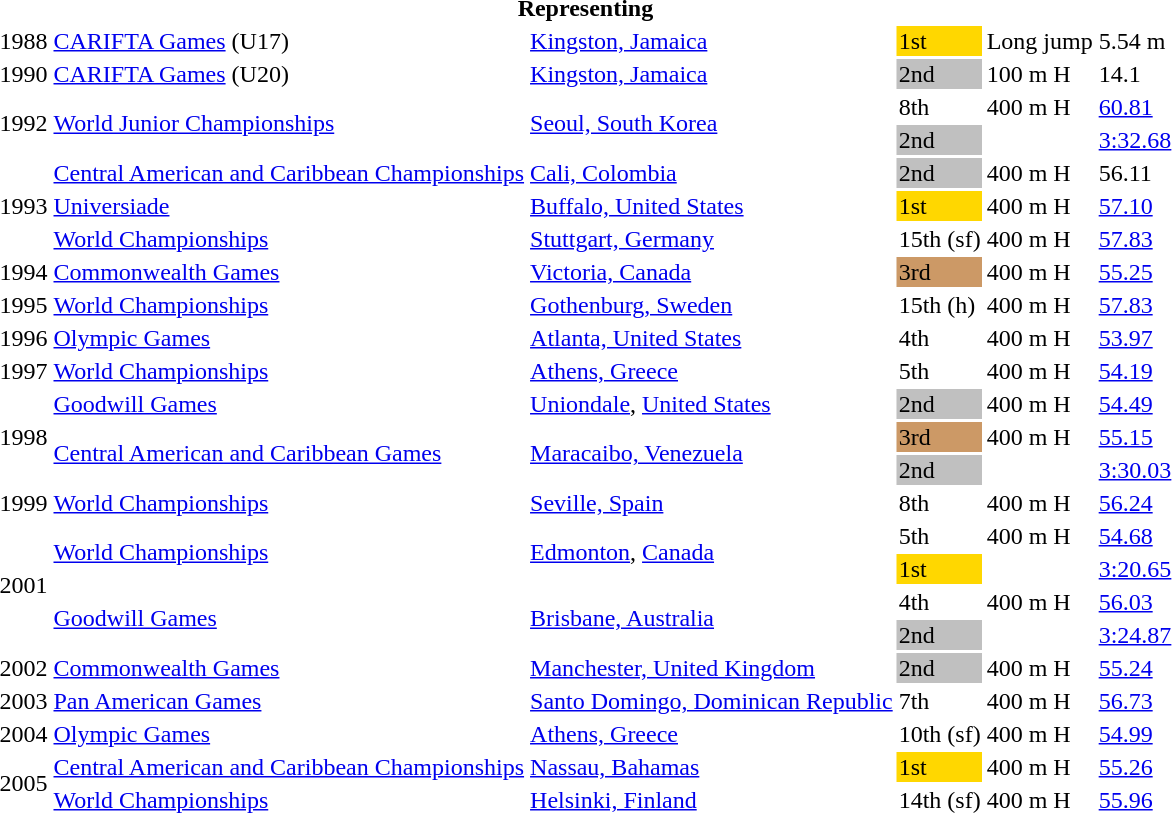<table>
<tr>
<th colspan="6">Representing </th>
</tr>
<tr>
<td>1988</td>
<td><a href='#'>CARIFTA Games</a> (U17)</td>
<td><a href='#'>Kingston, Jamaica</a></td>
<td bgcolor=gold>1st</td>
<td>Long jump</td>
<td>5.54 m</td>
</tr>
<tr>
<td>1990</td>
<td><a href='#'>CARIFTA Games</a> (U20)</td>
<td><a href='#'>Kingston, Jamaica</a></td>
<td bgcolor=silver>2nd</td>
<td>100 m H</td>
<td>14.1</td>
</tr>
<tr>
<td rowspan=2>1992</td>
<td rowspan=2><a href='#'>World Junior Championships</a></td>
<td rowspan=2><a href='#'>Seoul, South Korea</a></td>
<td>8th</td>
<td>400 m H</td>
<td><a href='#'>60.81</a></td>
</tr>
<tr>
<td bgcolor=silver>2nd</td>
<td></td>
<td><a href='#'>3:32.68</a></td>
</tr>
<tr>
<td rowspan=3>1993</td>
<td><a href='#'>Central American and Caribbean Championships</a></td>
<td><a href='#'>Cali, Colombia</a></td>
<td bgcolor=silver>2nd</td>
<td>400 m H</td>
<td>56.11</td>
</tr>
<tr>
<td><a href='#'>Universiade</a></td>
<td><a href='#'>Buffalo, United States</a></td>
<td bgcolor=gold>1st</td>
<td>400 m H</td>
<td><a href='#'>57.10</a></td>
</tr>
<tr>
<td><a href='#'>World Championships</a></td>
<td><a href='#'>Stuttgart, Germany</a></td>
<td>15th (sf)</td>
<td>400 m H</td>
<td><a href='#'>57.83</a></td>
</tr>
<tr>
<td>1994</td>
<td><a href='#'>Commonwealth Games</a></td>
<td><a href='#'>Victoria, Canada</a></td>
<td bgcolor="cc9966">3rd</td>
<td>400 m H</td>
<td><a href='#'>55.25</a></td>
</tr>
<tr>
<td>1995</td>
<td><a href='#'>World Championships</a></td>
<td><a href='#'>Gothenburg, Sweden</a></td>
<td>15th (h)</td>
<td>400 m H</td>
<td><a href='#'>57.83</a></td>
</tr>
<tr>
<td>1996</td>
<td><a href='#'>Olympic Games</a></td>
<td><a href='#'>Atlanta, United States</a></td>
<td>4th</td>
<td>400 m H</td>
<td><a href='#'>53.97</a></td>
</tr>
<tr>
<td>1997</td>
<td><a href='#'>World Championships</a></td>
<td><a href='#'>Athens, Greece</a></td>
<td>5th</td>
<td>400 m H</td>
<td><a href='#'>54.19</a></td>
</tr>
<tr>
<td rowspan=3>1998</td>
<td><a href='#'>Goodwill Games</a></td>
<td><a href='#'>Uniondale</a>, <a href='#'>United States</a></td>
<td bgcolor=silver>2nd</td>
<td>400 m H</td>
<td><a href='#'>54.49</a></td>
</tr>
<tr>
<td rowspan=2><a href='#'>Central American and Caribbean Games</a></td>
<td rowspan=2><a href='#'>Maracaibo, Venezuela</a></td>
<td bgcolor=cc9966>3rd</td>
<td>400 m H</td>
<td><a href='#'>55.15</a></td>
</tr>
<tr>
<td bgcolor=silver>2nd</td>
<td></td>
<td><a href='#'>3:30.03</a></td>
</tr>
<tr>
<td>1999</td>
<td><a href='#'>World Championships</a></td>
<td><a href='#'>Seville, Spain</a></td>
<td>8th</td>
<td>400 m H</td>
<td><a href='#'>56.24</a></td>
</tr>
<tr>
<td rowspan=4>2001</td>
<td rowspan=2><a href='#'>World Championships</a></td>
<td rowspan=2><a href='#'>Edmonton</a>, <a href='#'>Canada</a></td>
<td>5th</td>
<td>400 m H</td>
<td><a href='#'>54.68</a></td>
</tr>
<tr>
<td bgcolor="gold">1st</td>
<td></td>
<td><a href='#'>3:20.65</a></td>
</tr>
<tr>
<td rowspan=2><a href='#'>Goodwill Games</a></td>
<td rowspan=2><a href='#'>Brisbane, Australia</a></td>
<td>4th</td>
<td>400 m H</td>
<td><a href='#'>56.03</a></td>
</tr>
<tr>
<td bgcolor="silver">2nd</td>
<td></td>
<td><a href='#'>3:24.87</a></td>
</tr>
<tr>
<td>2002</td>
<td><a href='#'>Commonwealth Games</a></td>
<td><a href='#'>Manchester, United Kingdom</a></td>
<td bgcolor="silver">2nd</td>
<td>400 m H</td>
<td><a href='#'>55.24</a></td>
</tr>
<tr>
<td>2003</td>
<td><a href='#'>Pan American Games</a></td>
<td><a href='#'>Santo Domingo, Dominican Republic</a></td>
<td>7th</td>
<td>400 m H</td>
<td><a href='#'>56.73</a></td>
</tr>
<tr>
<td>2004</td>
<td><a href='#'>Olympic Games</a></td>
<td><a href='#'>Athens, Greece</a></td>
<td>10th (sf)</td>
<td>400 m H</td>
<td><a href='#'>54.99</a></td>
</tr>
<tr>
<td rowspan=2>2005</td>
<td><a href='#'>Central American and Caribbean Championships</a></td>
<td><a href='#'>Nassau, Bahamas</a></td>
<td bgcolor=gold>1st</td>
<td>400 m H</td>
<td><a href='#'>55.26</a></td>
</tr>
<tr>
<td><a href='#'>World Championships</a></td>
<td><a href='#'>Helsinki, Finland</a></td>
<td>14th (sf)</td>
<td>400 m H</td>
<td><a href='#'>55.96</a></td>
</tr>
</table>
